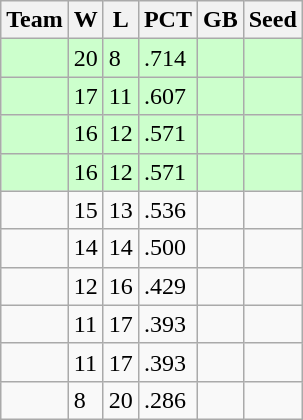<table class=wikitable>
<tr>
<th>Team</th>
<th>W</th>
<th>L</th>
<th>PCT</th>
<th>GB</th>
<th>Seed</th>
</tr>
<tr bgcolor=#ccffcc>
<td></td>
<td>20</td>
<td>8</td>
<td>.714</td>
<td></td>
<td></td>
</tr>
<tr bgcolor=#ccffcc>
<td></td>
<td>17</td>
<td>11</td>
<td>.607</td>
<td></td>
<td></td>
</tr>
<tr bgcolor=#ccffcc>
<td></td>
<td>16</td>
<td>12</td>
<td>.571</td>
<td></td>
<td></td>
</tr>
<tr bgcolor=#ccffcc>
<td></td>
<td>16</td>
<td>12</td>
<td>.571</td>
<td></td>
<td></td>
</tr>
<tr>
<td></td>
<td>15</td>
<td>13</td>
<td>.536</td>
<td></td>
<td></td>
</tr>
<tr>
<td></td>
<td>14</td>
<td>14</td>
<td>.500</td>
<td></td>
<td></td>
</tr>
<tr>
<td></td>
<td>12</td>
<td>16</td>
<td>.429</td>
<td></td>
<td></td>
</tr>
<tr>
<td></td>
<td>11</td>
<td>17</td>
<td>.393</td>
<td></td>
<td></td>
</tr>
<tr>
<td></td>
<td>11</td>
<td>17</td>
<td>.393</td>
<td></td>
<td></td>
</tr>
<tr>
<td></td>
<td>8</td>
<td>20</td>
<td>.286</td>
<td></td>
<td></td>
</tr>
</table>
